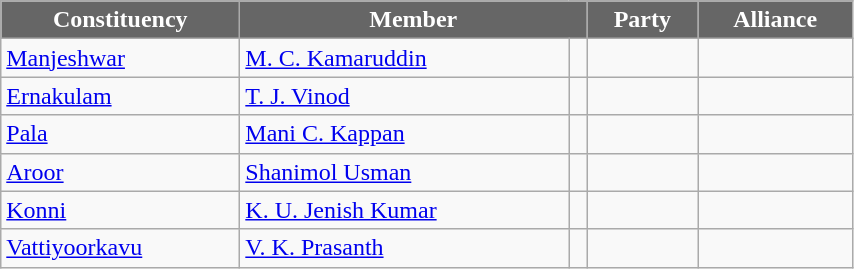<table class="wikitable sortable" width="45%" style="font-size: x-big">
<tr>
<th style="background-color:#666666; color:white">Constituency</th>
<th colspan="2" style="background-color:#666666; color:white">Member</th>
<th style="background-color:#666666; color:white">Party</th>
<th style="background-color:#666666; color:white">Alliance</th>
</tr>
<tr --->
<td><a href='#'>Manjeshwar</a></td>
<td><a href='#'>M. C. Kamaruddin</a></td>
<td></td>
<td></td>
<td></td>
</tr>
<tr --->
<td><a href='#'>Ernakulam</a></td>
<td><a href='#'>T. J. Vinod</a></td>
<td></td>
<td></td>
<td></td>
</tr>
<tr --->
<td><a href='#'>Pala</a></td>
<td><a href='#'>Mani C. Kappan</a></td>
<td></td>
<td></td>
<td></td>
</tr>
<tr --->
<td><a href='#'>Aroor</a></td>
<td><a href='#'>Shanimol Usman</a></td>
<td></td>
<td></td>
<td></td>
</tr>
<tr --->
<td><a href='#'>Konni</a></td>
<td><a href='#'>K. U. Jenish Kumar</a></td>
<td></td>
<td></td>
<td></td>
</tr>
<tr --->
<td><a href='#'>Vattiyoorkavu</a></td>
<td><a href='#'>V. K. Prasanth</a></td>
<td></td>
<td></td>
<td></td>
</tr>
</table>
